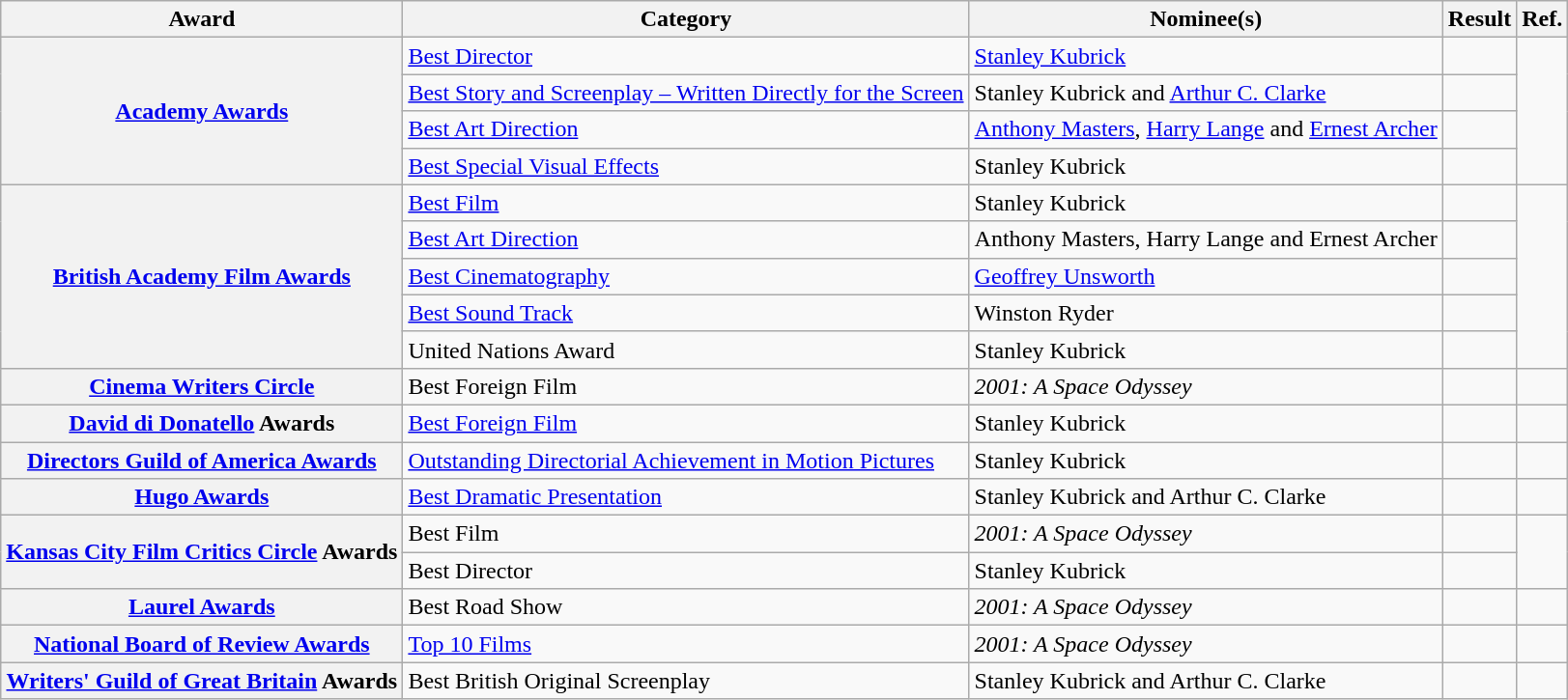<table class="wikitable plainrowheaders sortable">
<tr>
<th scope="col">Award</th>
<th scope="col">Category</th>
<th scope="col">Nominee(s)</th>
<th scope="col">Result</th>
<th scope="col">Ref.</th>
</tr>
<tr>
<th rowspan="4" scope="row"><a href='#'>Academy Awards</a></th>
<td><a href='#'>Best Director</a></td>
<td><a href='#'>Stanley Kubrick</a></td>
<td></td>
<td style="text-align: center;" rowspan="4"></td>
</tr>
<tr>
<td><a href='#'>Best Story and Screenplay – Written Directly for the Screen</a></td>
<td>Stanley Kubrick and <a href='#'>Arthur C. Clarke</a></td>
<td></td>
</tr>
<tr>
<td><a href='#'>Best Art Direction</a></td>
<td><a href='#'>Anthony Masters</a>, <a href='#'>Harry Lange</a> and <a href='#'>Ernest Archer</a></td>
<td></td>
</tr>
<tr>
<td><a href='#'>Best Special Visual Effects</a></td>
<td>Stanley Kubrick</td>
<td></td>
</tr>
<tr>
<th rowspan="5" scope="row"><a href='#'>British Academy Film Awards</a></th>
<td><a href='#'>Best Film</a></td>
<td>Stanley Kubrick</td>
<td></td>
<td style="text-align: center;" rowspan="5"></td>
</tr>
<tr>
<td><a href='#'>Best Art Direction</a></td>
<td>Anthony Masters, Harry Lange and Ernest Archer</td>
<td></td>
</tr>
<tr>
<td><a href='#'>Best Cinematography</a></td>
<td><a href='#'>Geoffrey Unsworth</a></td>
<td></td>
</tr>
<tr>
<td><a href='#'>Best Sound Track</a></td>
<td>Winston Ryder</td>
<td></td>
</tr>
<tr>
<td>United Nations Award</td>
<td>Stanley Kubrick</td>
<td></td>
</tr>
<tr>
<th scope="row"><a href='#'>Cinema Writers Circle</a></th>
<td>Best Foreign Film</td>
<td><em>2001: A Space Odyssey</em></td>
<td></td>
<td style="text-align: center;"></td>
</tr>
<tr>
<th scope="row"><a href='#'>David di Donatello</a> Awards</th>
<td><a href='#'>Best Foreign Film</a></td>
<td>Stanley Kubrick</td>
<td></td>
<td style="text-align: center;"></td>
</tr>
<tr>
<th scope="row"><a href='#'>Directors Guild of America Awards</a></th>
<td><a href='#'>Outstanding Directorial Achievement in Motion Pictures</a></td>
<td>Stanley Kubrick</td>
<td></td>
<td style="text-align: center;"></td>
</tr>
<tr>
<th scope="row"><a href='#'>Hugo Awards</a></th>
<td><a href='#'>Best Dramatic Presentation</a></td>
<td>Stanley Kubrick and Arthur C. Clarke</td>
<td></td>
<td style="text-align: center;"></td>
</tr>
<tr>
<th rowspan="2" scope="row"><a href='#'>Kansas City Film Critics Circle</a> Awards</th>
<td>Best Film</td>
<td><em>2001: A Space Odyssey</em></td>
<td></td>
<td style="text-align: center;" rowspan="2"></td>
</tr>
<tr>
<td>Best Director</td>
<td>Stanley Kubrick</td>
<td></td>
</tr>
<tr>
<th scope="row"><a href='#'>Laurel Awards</a></th>
<td>Best Road Show</td>
<td><em>2001: A Space Odyssey</em></td>
<td></td>
<td style="text-align: center;"></td>
</tr>
<tr>
<th scope="row"><a href='#'>National Board of Review Awards</a></th>
<td><a href='#'>Top 10 Films</a></td>
<td><em>2001: A Space Odyssey</em></td>
<td></td>
<td style="text-align: center;"></td>
</tr>
<tr>
<th scope="row"><a href='#'>Writers' Guild of Great Britain</a> Awards</th>
<td>Best British Original Screenplay</td>
<td>Stanley Kubrick and Arthur C. Clarke</td>
<td></td>
<td style="text-align: center;"></td>
</tr>
</table>
